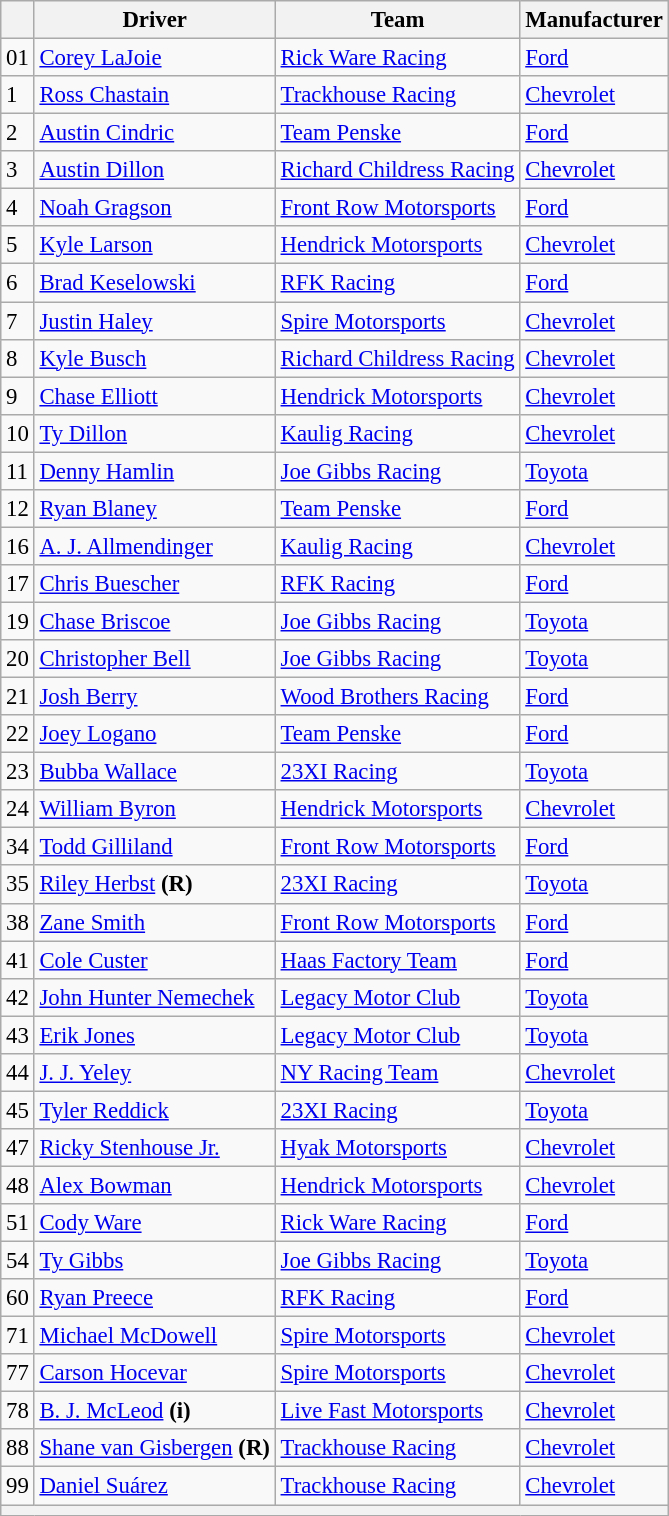<table class="wikitable" style="font-size:95%">
<tr>
<th></th>
<th>Driver</th>
<th>Team</th>
<th>Manufacturer</th>
</tr>
<tr>
<td>01</td>
<td><a href='#'>Corey LaJoie</a></td>
<td><a href='#'>Rick Ware Racing</a></td>
<td><a href='#'>Ford</a></td>
</tr>
<tr>
<td>1</td>
<td><a href='#'>Ross Chastain</a></td>
<td><a href='#'>Trackhouse Racing</a></td>
<td><a href='#'>Chevrolet</a></td>
</tr>
<tr>
<td>2</td>
<td><a href='#'>Austin Cindric</a></td>
<td><a href='#'>Team Penske</a></td>
<td><a href='#'>Ford</a></td>
</tr>
<tr>
<td>3</td>
<td><a href='#'>Austin Dillon</a></td>
<td><a href='#'>Richard Childress Racing</a></td>
<td><a href='#'>Chevrolet</a></td>
</tr>
<tr>
<td>4</td>
<td><a href='#'>Noah Gragson</a></td>
<td><a href='#'>Front Row Motorsports</a></td>
<td><a href='#'>Ford</a></td>
</tr>
<tr>
<td>5</td>
<td><a href='#'>Kyle Larson</a></td>
<td><a href='#'>Hendrick Motorsports</a></td>
<td><a href='#'>Chevrolet</a></td>
</tr>
<tr>
<td>6</td>
<td><a href='#'>Brad Keselowski</a></td>
<td><a href='#'>RFK Racing</a></td>
<td><a href='#'>Ford</a></td>
</tr>
<tr>
<td>7</td>
<td><a href='#'>Justin Haley</a></td>
<td><a href='#'>Spire Motorsports</a></td>
<td><a href='#'>Chevrolet</a></td>
</tr>
<tr>
<td>8</td>
<td><a href='#'>Kyle Busch</a></td>
<td><a href='#'>Richard Childress Racing</a></td>
<td><a href='#'>Chevrolet</a></td>
</tr>
<tr>
<td>9</td>
<td><a href='#'>Chase Elliott</a></td>
<td><a href='#'>Hendrick Motorsports</a></td>
<td><a href='#'>Chevrolet</a></td>
</tr>
<tr>
<td>10</td>
<td><a href='#'>Ty Dillon</a></td>
<td><a href='#'>Kaulig Racing</a></td>
<td><a href='#'>Chevrolet</a></td>
</tr>
<tr>
<td>11</td>
<td><a href='#'>Denny Hamlin</a></td>
<td><a href='#'>Joe Gibbs Racing</a></td>
<td><a href='#'>Toyota</a></td>
</tr>
<tr>
<td>12</td>
<td><a href='#'>Ryan Blaney</a></td>
<td><a href='#'>Team Penske</a></td>
<td><a href='#'>Ford</a></td>
</tr>
<tr>
<td>16</td>
<td><a href='#'>A. J. Allmendinger</a></td>
<td><a href='#'>Kaulig Racing</a></td>
<td><a href='#'>Chevrolet</a></td>
</tr>
<tr>
<td>17</td>
<td><a href='#'>Chris Buescher</a></td>
<td><a href='#'>RFK Racing</a></td>
<td><a href='#'>Ford</a></td>
</tr>
<tr>
<td>19</td>
<td><a href='#'>Chase Briscoe</a></td>
<td><a href='#'>Joe Gibbs Racing</a></td>
<td><a href='#'>Toyota</a></td>
</tr>
<tr>
<td>20</td>
<td><a href='#'>Christopher Bell</a></td>
<td><a href='#'>Joe Gibbs Racing</a></td>
<td><a href='#'>Toyota</a></td>
</tr>
<tr>
<td>21</td>
<td><a href='#'>Josh Berry</a></td>
<td><a href='#'>Wood Brothers Racing</a></td>
<td><a href='#'>Ford</a></td>
</tr>
<tr>
<td>22</td>
<td><a href='#'>Joey Logano</a></td>
<td><a href='#'>Team Penske</a></td>
<td><a href='#'>Ford</a></td>
</tr>
<tr>
<td>23</td>
<td><a href='#'>Bubba Wallace</a></td>
<td><a href='#'>23XI Racing</a></td>
<td><a href='#'>Toyota</a></td>
</tr>
<tr>
<td>24</td>
<td><a href='#'>William Byron</a></td>
<td><a href='#'>Hendrick Motorsports</a></td>
<td><a href='#'>Chevrolet</a></td>
</tr>
<tr>
<td>34</td>
<td><a href='#'>Todd Gilliland</a></td>
<td><a href='#'>Front Row Motorsports</a></td>
<td><a href='#'>Ford</a></td>
</tr>
<tr>
<td>35</td>
<td><a href='#'>Riley Herbst</a> <strong>(R)</strong></td>
<td><a href='#'>23XI Racing</a></td>
<td><a href='#'>Toyota</a></td>
</tr>
<tr>
<td>38</td>
<td><a href='#'>Zane Smith</a></td>
<td><a href='#'>Front Row Motorsports</a></td>
<td><a href='#'>Ford</a></td>
</tr>
<tr>
<td>41</td>
<td><a href='#'>Cole Custer</a></td>
<td><a href='#'>Haas Factory Team</a></td>
<td><a href='#'>Ford</a></td>
</tr>
<tr>
<td>42</td>
<td><a href='#'>John Hunter Nemechek</a></td>
<td><a href='#'>Legacy Motor Club</a></td>
<td><a href='#'>Toyota</a></td>
</tr>
<tr>
<td>43</td>
<td><a href='#'>Erik Jones</a></td>
<td><a href='#'>Legacy Motor Club</a></td>
<td><a href='#'>Toyota</a></td>
</tr>
<tr>
<td>44</td>
<td><a href='#'>J. J. Yeley</a></td>
<td><a href='#'>NY Racing Team</a></td>
<td><a href='#'>Chevrolet</a></td>
</tr>
<tr>
<td>45</td>
<td><a href='#'>Tyler Reddick</a></td>
<td><a href='#'>23XI Racing</a></td>
<td><a href='#'>Toyota</a></td>
</tr>
<tr>
<td>47</td>
<td><a href='#'>Ricky Stenhouse Jr.</a></td>
<td><a href='#'>Hyak Motorsports</a></td>
<td><a href='#'>Chevrolet</a></td>
</tr>
<tr>
<td>48</td>
<td><a href='#'>Alex Bowman</a></td>
<td><a href='#'>Hendrick Motorsports</a></td>
<td><a href='#'>Chevrolet</a></td>
</tr>
<tr>
<td>51</td>
<td><a href='#'>Cody Ware</a></td>
<td><a href='#'>Rick Ware Racing</a></td>
<td><a href='#'>Ford</a></td>
</tr>
<tr>
<td>54</td>
<td><a href='#'>Ty Gibbs</a></td>
<td><a href='#'>Joe Gibbs Racing</a></td>
<td><a href='#'>Toyota</a></td>
</tr>
<tr>
<td>60</td>
<td><a href='#'>Ryan Preece</a></td>
<td><a href='#'>RFK Racing</a></td>
<td><a href='#'>Ford</a></td>
</tr>
<tr>
<td>71</td>
<td><a href='#'>Michael McDowell</a></td>
<td><a href='#'>Spire Motorsports</a></td>
<td><a href='#'>Chevrolet</a></td>
</tr>
<tr>
<td>77</td>
<td><a href='#'>Carson Hocevar</a></td>
<td><a href='#'>Spire Motorsports</a></td>
<td><a href='#'>Chevrolet</a></td>
</tr>
<tr>
<td>78</td>
<td><a href='#'>B. J. McLeod</a> <strong>(i)</strong></td>
<td><a href='#'>Live Fast Motorsports</a></td>
<td><a href='#'>Chevrolet</a></td>
</tr>
<tr>
<td>88</td>
<td><a href='#'>Shane van Gisbergen</a> <strong>(R)</strong></td>
<td><a href='#'>Trackhouse Racing</a></td>
<td><a href='#'>Chevrolet</a></td>
</tr>
<tr>
<td>99</td>
<td><a href='#'>Daniel Suárez</a></td>
<td><a href='#'>Trackhouse Racing</a></td>
<td><a href='#'>Chevrolet</a></td>
</tr>
<tr>
<th colspan="4"></th>
</tr>
</table>
